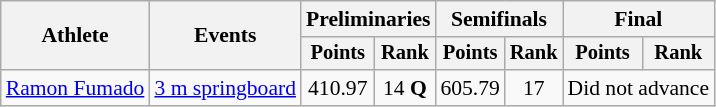<table class=wikitable style="font-size:90%">
<tr>
<th rowspan="2">Athlete</th>
<th rowspan="2">Events</th>
<th colspan="2">Preliminaries</th>
<th colspan="2">Semifinals</th>
<th colspan="2">Final</th>
</tr>
<tr style="font-size:95%">
<th>Points</th>
<th>Rank</th>
<th>Points</th>
<th>Rank</th>
<th>Points</th>
<th>Rank</th>
</tr>
<tr align=center>
<td align=left><a href='#'>Ramon Fumado</a></td>
<td align=left><a href='#'>3 m springboard</a></td>
<td>410.97</td>
<td>14 <strong>Q</strong></td>
<td>605.79</td>
<td>17</td>
<td colspan=4>Did not advance</td>
</tr>
</table>
